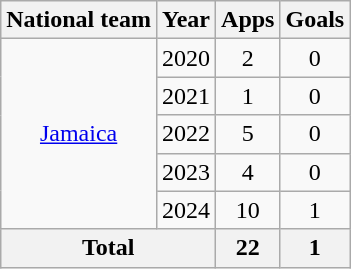<table class=wikitable style=text-align:center>
<tr>
<th>National team</th>
<th>Year</th>
<th>Apps</th>
<th>Goals</th>
</tr>
<tr>
<td rowspan="5"><a href='#'>Jamaica</a></td>
<td>2020</td>
<td>2</td>
<td>0</td>
</tr>
<tr>
<td>2021</td>
<td>1</td>
<td>0</td>
</tr>
<tr>
<td>2022</td>
<td>5</td>
<td>0</td>
</tr>
<tr>
<td>2023</td>
<td>4</td>
<td>0</td>
</tr>
<tr>
<td>2024</td>
<td>10</td>
<td>1</td>
</tr>
<tr>
<th colspan="2">Total</th>
<th>22</th>
<th>1</th>
</tr>
</table>
